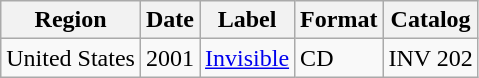<table class="wikitable">
<tr>
<th>Region</th>
<th>Date</th>
<th>Label</th>
<th>Format</th>
<th>Catalog</th>
</tr>
<tr>
<td>United States</td>
<td>2001</td>
<td><a href='#'>Invisible</a></td>
<td>CD</td>
<td>INV 202</td>
</tr>
</table>
